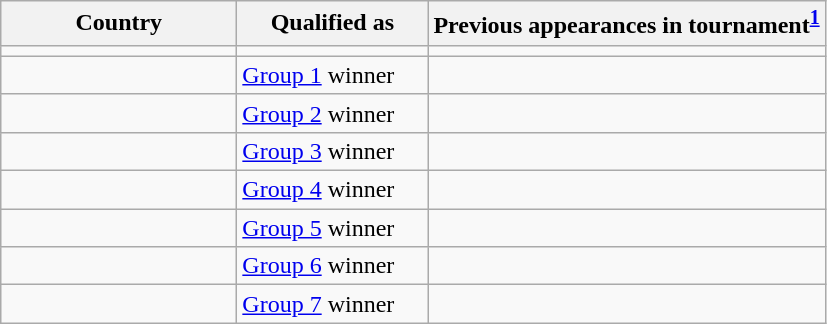<table class="wikitable sortable">
<tr>
<th width=150px>Country</th>
<th width=120px>Qualified as</th>
<th>Previous appearances in tournament<sup><a href='#'>1</a></sup></th>
</tr>
<tr>
<td></td>
<td></td>
<td></td>
</tr>
<tr>
<td></td>
<td><a href='#'>Group 1</a> winner</td>
<td></td>
</tr>
<tr>
<td></td>
<td><a href='#'>Group 2</a> winner</td>
<td></td>
</tr>
<tr>
<td></td>
<td><a href='#'>Group 3</a> winner</td>
<td></td>
</tr>
<tr>
<td></td>
<td><a href='#'>Group 4</a> winner</td>
<td></td>
</tr>
<tr>
<td></td>
<td><a href='#'>Group 5</a> winner</td>
<td></td>
</tr>
<tr>
<td></td>
<td><a href='#'>Group 6</a> winner</td>
<td></td>
</tr>
<tr>
<td></td>
<td><a href='#'>Group 7</a> winner</td>
<td></td>
</tr>
</table>
